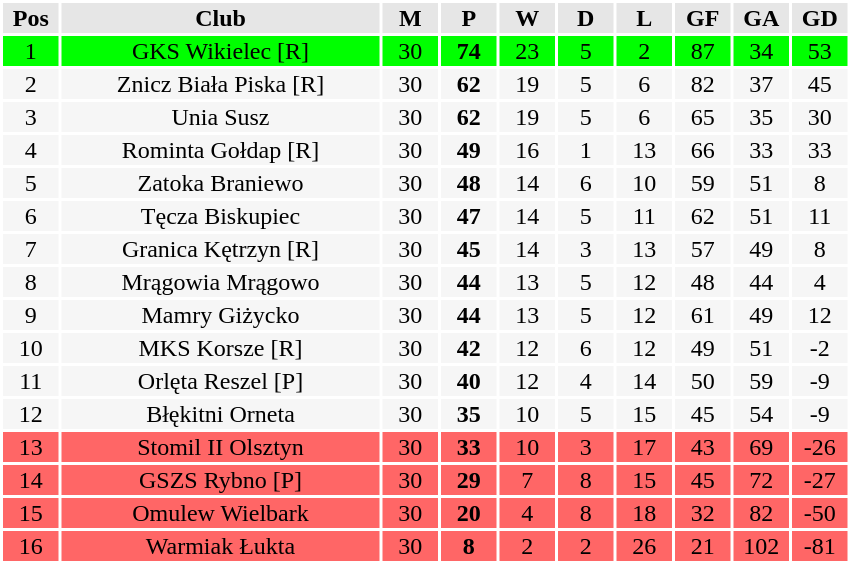<table class="toccolours" style="margin: 0;background:#ffffff;">
<tr bgcolor=#e6e6e6>
<th width=35px>Pos</th>
<th width=210px>Club</th>
<th width=35px>M</th>
<th width=35px>P</th>
<th width=35px>W</th>
<th width=35px>D</th>
<th width=35px>L</th>
<th width=35px>GF</th>
<th width=35px>GA</th>
<th width=35px>GD</th>
</tr>
<tr align=center bgcolor=#00FF00>
<td>1</td>
<td>GKS Wikielec [R]</td>
<td>30</td>
<td><strong>74</strong></td>
<td>23</td>
<td>5</td>
<td>2</td>
<td>87</td>
<td>34</td>
<td>53</td>
</tr>
<tr align=center bgcolor=#f6f6f6>
<td>2</td>
<td>Znicz Biała Piska [R]</td>
<td>30</td>
<td><strong>62</strong></td>
<td>19</td>
<td>5</td>
<td>6</td>
<td>82</td>
<td>37</td>
<td>45</td>
</tr>
<tr align=center bgcolor=#f6f6f6>
<td>3</td>
<td>Unia Susz</td>
<td>30</td>
<td><strong>62</strong></td>
<td>19</td>
<td>5</td>
<td>6</td>
<td>65</td>
<td>35</td>
<td>30</td>
</tr>
<tr align=center bgcolor=#f6f6f6>
<td>4</td>
<td>Rominta Gołdap [R]</td>
<td>30</td>
<td><strong>49</strong></td>
<td>16</td>
<td>1</td>
<td>13</td>
<td>66</td>
<td>33</td>
<td>33</td>
</tr>
<tr align=center bgcolor=#f6f6f6>
<td>5</td>
<td>Zatoka Braniewo</td>
<td>30</td>
<td><strong>48</strong></td>
<td>14</td>
<td>6</td>
<td>10</td>
<td>59</td>
<td>51</td>
<td>8</td>
</tr>
<tr align=center bgcolor=#f6f6f6>
<td>6</td>
<td>Tęcza Biskupiec</td>
<td>30</td>
<td><strong>47</strong></td>
<td>14</td>
<td>5</td>
<td>11</td>
<td>62</td>
<td>51</td>
<td>11</td>
</tr>
<tr align=center bgcolor=#f6f6f6>
<td>7</td>
<td>Granica Kętrzyn [R]</td>
<td>30</td>
<td><strong>45</strong></td>
<td>14</td>
<td>3</td>
<td>13</td>
<td>57</td>
<td>49</td>
<td>8</td>
</tr>
<tr align=center bgcolor=#f6f6f6>
<td>8</td>
<td>Mrągowia Mrągowo</td>
<td>30</td>
<td><strong>44</strong></td>
<td>13</td>
<td>5</td>
<td>12</td>
<td>48</td>
<td>44</td>
<td>4</td>
</tr>
<tr align=center bgcolor=#f6f6f6>
<td>9</td>
<td>Mamry Giżycko</td>
<td>30</td>
<td><strong>44</strong></td>
<td>13</td>
<td>5</td>
<td>12</td>
<td>61</td>
<td>49</td>
<td>12</td>
</tr>
<tr align=center bgcolor=#f6f6f6>
<td>10</td>
<td>MKS Korsze [R]</td>
<td>30</td>
<td><strong>42</strong></td>
<td>12</td>
<td>6</td>
<td>12</td>
<td>49</td>
<td>51</td>
<td>-2</td>
</tr>
<tr align=center bgcolor=#f6f6f6>
<td>11</td>
<td>Orlęta Reszel [P]</td>
<td>30</td>
<td><strong>40</strong></td>
<td>12</td>
<td>4</td>
<td>14</td>
<td>50</td>
<td>59</td>
<td>-9</td>
</tr>
<tr align=center bgcolor=#f6f6f6>
<td>12</td>
<td>Błękitni Orneta</td>
<td>30</td>
<td><strong>35</strong></td>
<td>10</td>
<td>5</td>
<td>15</td>
<td>45</td>
<td>54</td>
<td>-9</td>
</tr>
<tr align=center bgcolor=#ff6666>
<td>13</td>
<td>Stomil II Olsztyn</td>
<td>30</td>
<td><strong>33</strong></td>
<td>10</td>
<td>3</td>
<td>17</td>
<td>43</td>
<td>69</td>
<td>-26</td>
</tr>
<tr align=center bgcolor=#ff6666>
<td>14</td>
<td>GSZS Rybno [P]</td>
<td>30</td>
<td><strong>29</strong></td>
<td>7</td>
<td>8</td>
<td>15</td>
<td>45</td>
<td>72</td>
<td>-27</td>
</tr>
<tr align=center bgcolor=#ff6666>
<td>15</td>
<td>Omulew Wielbark</td>
<td>30</td>
<td><strong>20</strong></td>
<td>4</td>
<td>8</td>
<td>18</td>
<td>32</td>
<td>82</td>
<td>-50</td>
</tr>
<tr align=center bgcolor=#ff6666>
<td>16</td>
<td>Warmiak Łukta</td>
<td>30</td>
<td><strong>8</strong></td>
<td>2</td>
<td>2</td>
<td>26</td>
<td>21</td>
<td>102</td>
<td>-81</td>
</tr>
</table>
